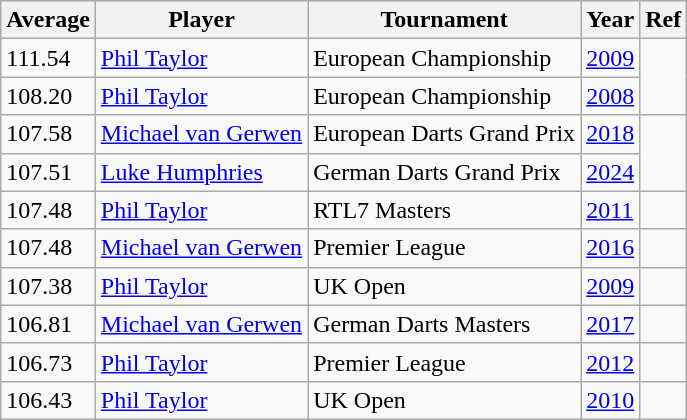<table class="wikitable sortable">
<tr>
<th>Average</th>
<th>Player</th>
<th>Tournament</th>
<th>Year</th>
<th>Ref</th>
</tr>
<tr>
<td>111.54</td>
<td> <a href='#'>Phil Taylor</a></td>
<td>European Championship</td>
<td><a href='#'>2009</a></td>
<td rowspan=2></td>
</tr>
<tr>
<td>108.20</td>
<td> <a href='#'>Phil Taylor</a></td>
<td>European Championship</td>
<td><a href='#'>2008</a></td>
</tr>
<tr>
<td>107.58</td>
<td> <a href='#'>Michael van Gerwen</a></td>
<td>European Darts Grand Prix</td>
<td><a href='#'>2018</a></td>
<td rowspan=2></td>
</tr>
<tr>
<td>107.51</td>
<td> <a href='#'>Luke Humphries</a></td>
<td>German Darts Grand Prix</td>
<td><a href='#'>2024</a></td>
</tr>
<tr>
<td>107.48</td>
<td> <a href='#'>Phil Taylor</a></td>
<td>RTL7 Masters</td>
<td><a href='#'>2011</a></td>
<td></td>
</tr>
<tr>
<td>107.48</td>
<td> <a href='#'>Michael van Gerwen</a></td>
<td>Premier League</td>
<td><a href='#'>2016</a></td>
<td></td>
</tr>
<tr>
<td>107.38</td>
<td> <a href='#'>Phil Taylor</a></td>
<td>UK Open</td>
<td><a href='#'>2009</a></td>
<td></td>
</tr>
<tr>
<td>106.81</td>
<td> <a href='#'>Michael van Gerwen</a></td>
<td>German Darts Masters</td>
<td><a href='#'>2017</a></td>
<td></td>
</tr>
<tr>
<td>106.73</td>
<td> <a href='#'>Phil Taylor</a></td>
<td>Premier League</td>
<td><a href='#'>2012</a></td>
<td></td>
</tr>
<tr>
<td>106.43</td>
<td> <a href='#'>Phil Taylor</a></td>
<td>UK Open</td>
<td><a href='#'>2010</a></td>
<td></td>
</tr>
</table>
